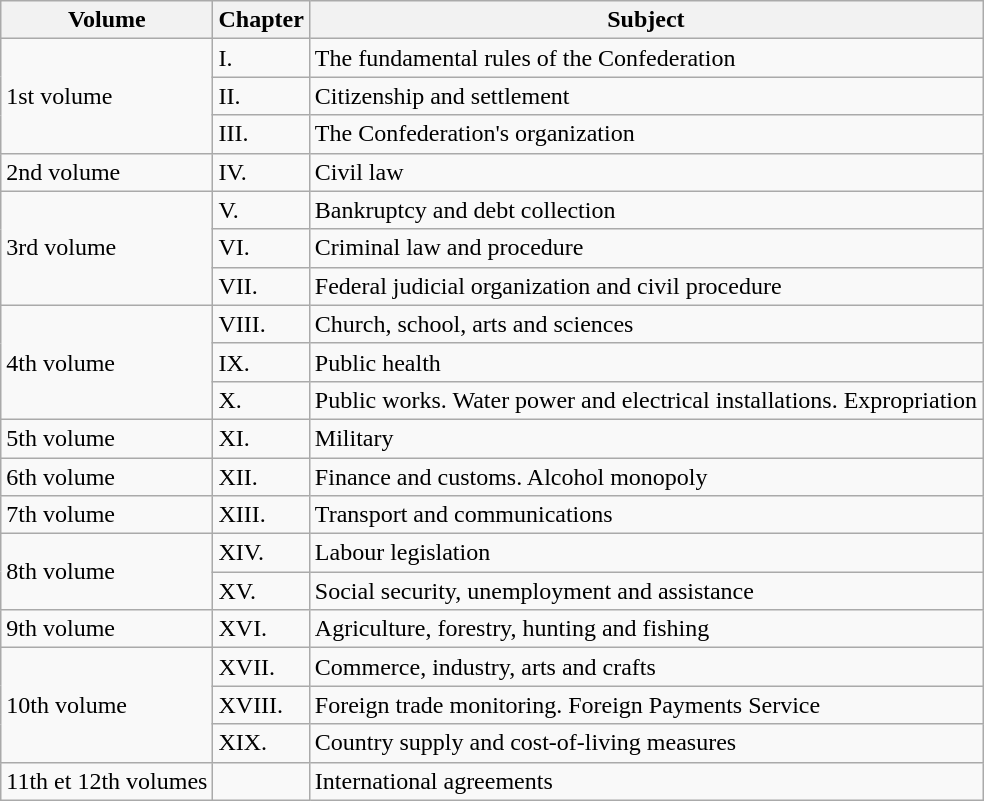<table class="wikitable">
<tr>
<th>Volume</th>
<th>Chapter</th>
<th>Subject</th>
</tr>
<tr>
<td rowspan="3"><abbr>1st</abbr> volume</td>
<td>I.</td>
<td>The fundamental rules of the Confederation</td>
</tr>
<tr>
<td>II.</td>
<td>Citizenship and settlement</td>
</tr>
<tr>
<td>III.</td>
<td>The Confederation's organization</td>
</tr>
<tr>
<td><abbr>2nd</abbr> volume</td>
<td>IV.</td>
<td>Civil law</td>
</tr>
<tr>
<td rowspan="3"><abbr>3rd</abbr> volume</td>
<td>V.</td>
<td>Bankruptcy and debt collection</td>
</tr>
<tr>
<td>VI.</td>
<td>Criminal law and procedure</td>
</tr>
<tr>
<td>VII.</td>
<td>Federal judicial organization and civil procedure</td>
</tr>
<tr>
<td rowspan="3"><abbr>4th</abbr> volume</td>
<td>VIII.</td>
<td>Church, school, arts and sciences</td>
</tr>
<tr>
<td>IX.</td>
<td>Public health</td>
</tr>
<tr>
<td>X.</td>
<td>Public works. Water power and electrical installations. Expropriation</td>
</tr>
<tr>
<td><abbr>5th</abbr> volume</td>
<td>XI.</td>
<td>Military</td>
</tr>
<tr>
<td><abbr>6th</abbr> volume</td>
<td>XII.</td>
<td>Finance and customs. Alcohol monopoly</td>
</tr>
<tr>
<td><abbr>7th</abbr> volume</td>
<td>XIII.</td>
<td>Transport and communications</td>
</tr>
<tr>
<td rowspan="2"><abbr>8th</abbr> volume</td>
<td>XIV.</td>
<td>Labour legislation</td>
</tr>
<tr>
<td>XV.</td>
<td>Social security, unemployment and assistance</td>
</tr>
<tr>
<td><abbr>9th</abbr> volume</td>
<td>XVI.</td>
<td>Agriculture, forestry, hunting and fishing</td>
</tr>
<tr>
<td rowspan="3"><abbr>10th</abbr> volume</td>
<td>XVII.</td>
<td>Commerce, industry, arts and crafts</td>
</tr>
<tr>
<td>XVIII.</td>
<td>Foreign trade monitoring. Foreign Payments Service</td>
</tr>
<tr>
<td>XIX.</td>
<td>Country supply and cost-of-living measures</td>
</tr>
<tr>
<td><abbr>11th</abbr> et <abbr>12th</abbr> volumes</td>
<td></td>
<td>International agreements</td>
</tr>
</table>
